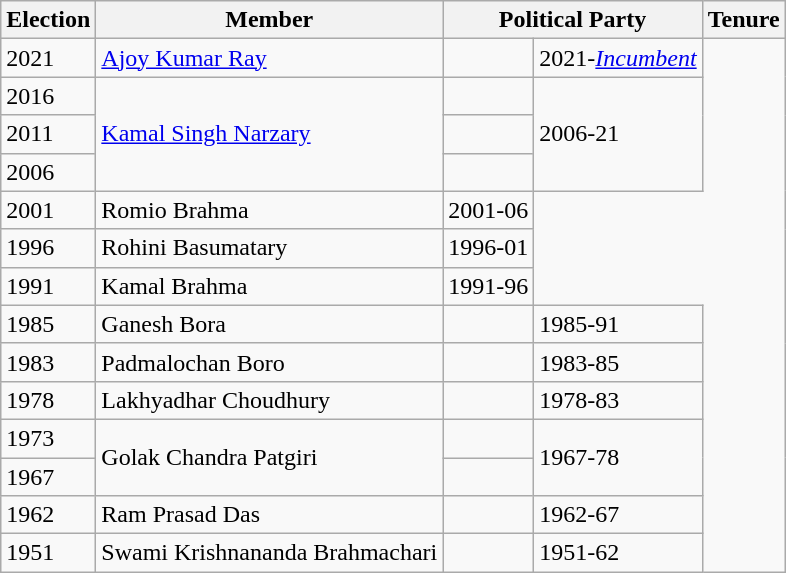<table class="wikitable sortable">
<tr>
<th>Election</th>
<th>Member</th>
<th colspan="2">Political Party</th>
<th>Tenure</th>
</tr>
<tr>
<td>2021</td>
<td><a href='#'>Ajoy Kumar Ray</a></td>
<td></td>
<td>2021-<em><a href='#'>Incumbent</a></em></td>
</tr>
<tr>
<td>2016</td>
<td rowspan=3><a href='#'>Kamal Singh Narzary</a></td>
<td></td>
<td rowspan=3>2006-21</td>
</tr>
<tr>
<td>2011</td>
</tr>
<tr>
<td>2006</td>
<td></td>
</tr>
<tr>
<td>2001</td>
<td>Romio Brahma</td>
<td>2001-06</td>
</tr>
<tr>
<td>1996</td>
<td>Rohini Basumatary</td>
<td>1996-01</td>
</tr>
<tr>
<td>1991</td>
<td>Kamal Brahma</td>
<td>1991-96</td>
</tr>
<tr>
<td>1985</td>
<td>Ganesh Bora</td>
<td></td>
<td>1985-91</td>
</tr>
<tr>
<td>1983</td>
<td>Padmalochan Boro</td>
<td></td>
<td>1983-85</td>
</tr>
<tr>
<td>1978</td>
<td>Lakhyadhar Choudhury</td>
<td></td>
<td>1978-83</td>
</tr>
<tr>
<td>1973</td>
<td rowspan=2>Golak Chandra Patgiri</td>
<td></td>
<td rowspan=2>1967-78</td>
</tr>
<tr>
<td>1967</td>
</tr>
<tr>
<td>1962</td>
<td>Ram Prasad Das</td>
<td></td>
<td>1962-67</td>
</tr>
<tr>
<td>1951</td>
<td>Swami Krishnananda Brahmachari</td>
<td></td>
<td>1951-62</td>
</tr>
</table>
